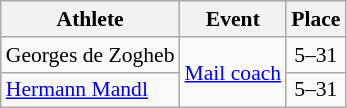<table class="wikitable sortable" style="text-align:center; font-size:90%">
<tr>
<th>Athlete</th>
<th>Event</th>
<th>Place</th>
</tr>
<tr>
<td align=left>Georges de Zogheb</td>
<td rowspan=2 align=left><a href='#'>Mail coach</a></td>
<td>5–31</td>
</tr>
<tr>
<td align=left><a href='#'>Hermann Mandl</a></td>
<td>5–31</td>
</tr>
</table>
